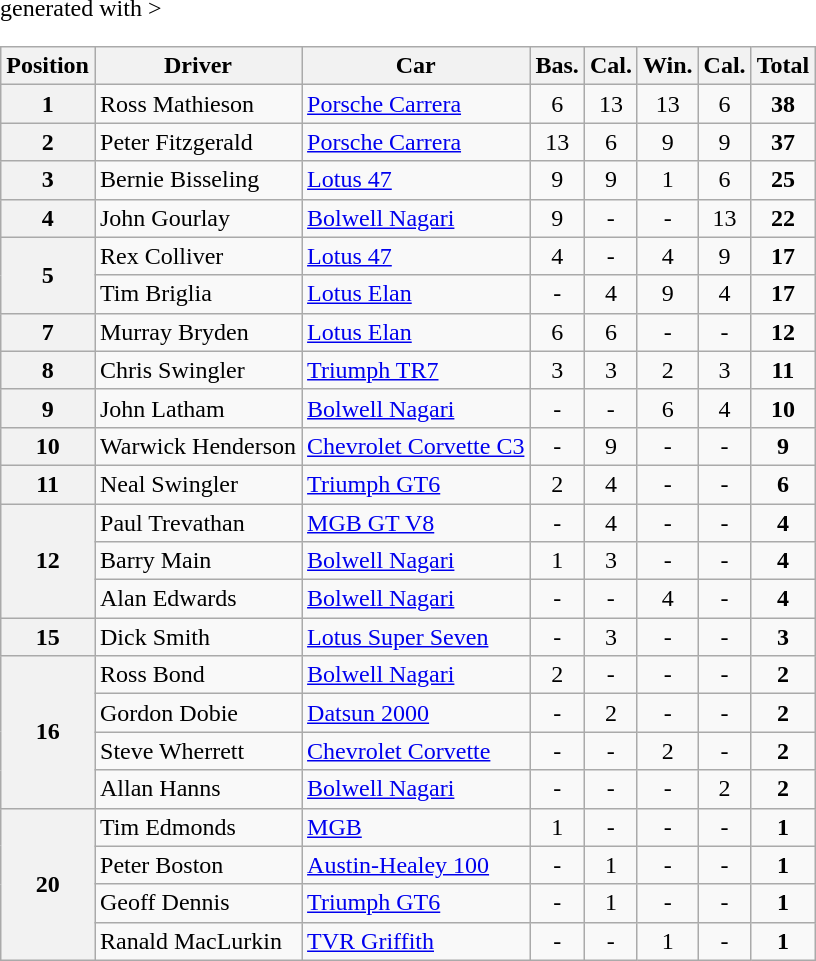<table class="wikitable" <hiddentext>generated with >
<tr style="font-weight:bold">
<th>Position</th>
<th>Driver</th>
<th>Car</th>
<th>Bas.</th>
<th>Cal.</th>
<th>Win.</th>
<th>Cal.</th>
<th>Total</th>
</tr>
<tr>
<th>1</th>
<td>Ross Mathieson</td>
<td><a href='#'>Porsche Carrera</a></td>
<td align="center">6</td>
<td align="center">13</td>
<td align="center">13</td>
<td align="center">6</td>
<td align="center"><strong>38</strong></td>
</tr>
<tr>
<th>2</th>
<td>Peter Fitzgerald</td>
<td><a href='#'>Porsche Carrera</a></td>
<td align="center">13</td>
<td align="center">6</td>
<td align="center">9</td>
<td align="center">9</td>
<td align="center"><strong>37</strong></td>
</tr>
<tr>
<th>3</th>
<td>Bernie Bisseling</td>
<td><a href='#'>Lotus 47</a></td>
<td align="center">9</td>
<td align="center">9</td>
<td align="center">1</td>
<td align="center">6</td>
<td align="center"><strong>25</strong></td>
</tr>
<tr>
<th>4</th>
<td>John Gourlay</td>
<td><a href='#'>Bolwell Nagari</a></td>
<td align="center">9</td>
<td align="center">-</td>
<td align="center">-</td>
<td align="center">13</td>
<td align="center"><strong>22</strong></td>
</tr>
<tr>
<th rowspan=2>5</th>
<td>Rex Colliver</td>
<td><a href='#'>Lotus 47</a></td>
<td align="center">4</td>
<td align="center">-</td>
<td align="center">4</td>
<td align="center">9</td>
<td align="center"><strong>17</strong></td>
</tr>
<tr>
<td>Tim Briglia</td>
<td><a href='#'>Lotus Elan</a></td>
<td align="center">-</td>
<td align="center">4</td>
<td align="center">9</td>
<td align="center">4</td>
<td align="center"><strong>17</strong></td>
</tr>
<tr>
<th>7</th>
<td>Murray Bryden</td>
<td><a href='#'>Lotus Elan</a></td>
<td align="center">6</td>
<td align="center">6</td>
<td align="center">-</td>
<td align="center">-</td>
<td align="center"><strong>12</strong></td>
</tr>
<tr>
<th>8</th>
<td>Chris Swingler</td>
<td><a href='#'>Triumph TR7</a></td>
<td align="center">3</td>
<td align="center">3</td>
<td align="center">2</td>
<td align="center">3</td>
<td align="center"><strong>11</strong></td>
</tr>
<tr>
<th>9</th>
<td>John Latham</td>
<td><a href='#'>Bolwell Nagari</a></td>
<td align="center">-</td>
<td align="center">-</td>
<td align="center">6</td>
<td align="center">4</td>
<td align="center"><strong>10</strong></td>
</tr>
<tr>
<th>10</th>
<td>Warwick Henderson</td>
<td><a href='#'>Chevrolet Corvette C3</a></td>
<td align="center">-</td>
<td align="center">9</td>
<td align="center">-</td>
<td align="center">-</td>
<td align="center"><strong>9</strong></td>
</tr>
<tr>
<th>11</th>
<td>Neal Swingler</td>
<td><a href='#'>Triumph GT6</a></td>
<td align="center">2</td>
<td align="center">4</td>
<td align="center">-</td>
<td align="center">-</td>
<td align="center"><strong>6</strong></td>
</tr>
<tr>
<th rowspan=3>12</th>
<td>Paul Trevathan</td>
<td><a href='#'>MGB GT V8</a></td>
<td align="center">-</td>
<td align="center">4</td>
<td align="center">-</td>
<td align="center">-</td>
<td align="center"><strong>4</strong></td>
</tr>
<tr>
<td>Barry Main</td>
<td><a href='#'>Bolwell Nagari</a></td>
<td align="center">1</td>
<td align="center">3</td>
<td align="center">-</td>
<td align="center">-</td>
<td align="center"><strong>4</strong></td>
</tr>
<tr>
<td>Alan Edwards</td>
<td><a href='#'>Bolwell Nagari</a></td>
<td align="center">-</td>
<td align="center">-</td>
<td align="center">4</td>
<td align="center">-</td>
<td align="center"><strong>4</strong></td>
</tr>
<tr>
<th>15</th>
<td>Dick Smith</td>
<td><a href='#'>Lotus Super Seven</a></td>
<td align="center">-</td>
<td align="center">3</td>
<td align="center">-</td>
<td align="center">-</td>
<td align="center"><strong>3</strong></td>
</tr>
<tr>
<th rowspan=4>16</th>
<td>Ross Bond</td>
<td><a href='#'>Bolwell Nagari</a></td>
<td align="center">2</td>
<td align="center">-</td>
<td align="center">-</td>
<td align="center">-</td>
<td align="center"><strong>2</strong></td>
</tr>
<tr>
<td>Gordon Dobie</td>
<td><a href='#'>Datsun 2000</a></td>
<td align="center">-</td>
<td align="center">2</td>
<td align="center">-</td>
<td align="center">-</td>
<td align="center"><strong>2</strong></td>
</tr>
<tr>
<td>Steve Wherrett</td>
<td><a href='#'>Chevrolet Corvette</a></td>
<td align="center">-</td>
<td align="center">-</td>
<td align="center">2</td>
<td align="center">-</td>
<td align="center"><strong>2</strong></td>
</tr>
<tr>
<td>Allan Hanns</td>
<td><a href='#'>Bolwell Nagari</a></td>
<td align="center">-</td>
<td align="center">-</td>
<td align="center">-</td>
<td align="center">2</td>
<td align="center"><strong>2</strong></td>
</tr>
<tr>
<th rowspan=4>20</th>
<td>Tim Edmonds</td>
<td><a href='#'>MGB</a></td>
<td align="center">1</td>
<td align="center">-</td>
<td align="center">-</td>
<td align="center">-</td>
<td align="center"><strong>1</strong></td>
</tr>
<tr>
<td>Peter Boston</td>
<td><a href='#'>Austin-Healey 100</a></td>
<td align="center">-</td>
<td align="center">1</td>
<td align="center">-</td>
<td align="center">-</td>
<td align="center"><strong>1</strong></td>
</tr>
<tr>
<td>Geoff Dennis</td>
<td><a href='#'>Triumph GT6</a></td>
<td align="center">-</td>
<td align="center">1</td>
<td align="center">-</td>
<td align="center">-</td>
<td align="center"><strong>1</strong></td>
</tr>
<tr>
<td>Ranald MacLurkin</td>
<td><a href='#'>TVR Griffith</a></td>
<td align="center">-</td>
<td align="center">-</td>
<td align="center">1</td>
<td align="center">-</td>
<td align="center"><strong>1</strong></td>
</tr>
</table>
